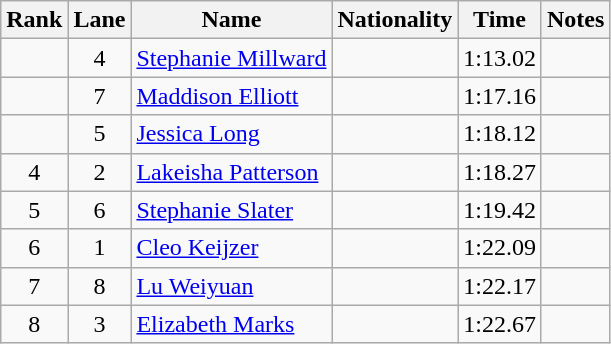<table class="wikitable sortable" style="text-align:center">
<tr>
<th>Rank</th>
<th>Lane</th>
<th>Name</th>
<th>Nationality</th>
<th>Time</th>
<th>Notes</th>
</tr>
<tr>
<td></td>
<td>4</td>
<td style="text-align:left"><a href='#'>Stephanie Millward</a></td>
<td style="text-align:left"></td>
<td>1:13.02</td>
<td></td>
</tr>
<tr>
<td></td>
<td>7</td>
<td style="text-align:left"><a href='#'>Maddison Elliott</a></td>
<td style="text-align:left"></td>
<td>1:17.16</td>
<td></td>
</tr>
<tr>
<td></td>
<td>5</td>
<td style="text-align:left"><a href='#'>Jessica Long</a></td>
<td style="text-align:left"></td>
<td>1:18.12</td>
<td></td>
</tr>
<tr>
<td>4</td>
<td>2</td>
<td style="text-align:left"><a href='#'>Lakeisha Patterson</a></td>
<td style="text-align:left"></td>
<td>1:18.27</td>
<td></td>
</tr>
<tr>
<td>5</td>
<td>6</td>
<td style="text-align:left"><a href='#'>Stephanie Slater</a></td>
<td style="text-align:left"></td>
<td>1:19.42</td>
<td></td>
</tr>
<tr>
<td>6</td>
<td>1</td>
<td style="text-align:left"><a href='#'>Cleo Keijzer</a></td>
<td style="text-align:left"></td>
<td>1:22.09</td>
<td></td>
</tr>
<tr>
<td>7</td>
<td>8</td>
<td style="text-align:left"><a href='#'>Lu Weiyuan</a></td>
<td style="text-align:left"></td>
<td>1:22.17</td>
<td></td>
</tr>
<tr>
<td>8</td>
<td>3</td>
<td style="text-align:left"><a href='#'>Elizabeth Marks</a></td>
<td style="text-align:left"></td>
<td>1:22.67</td>
<td></td>
</tr>
</table>
